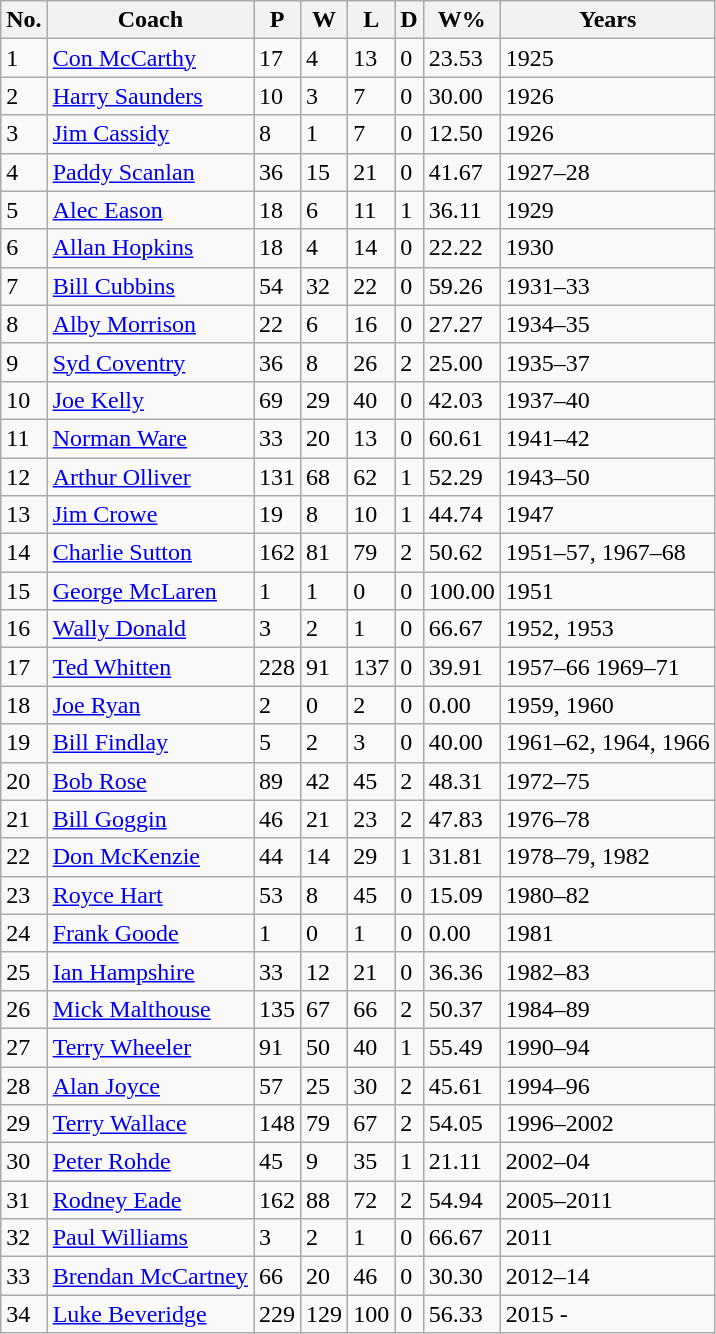<table class="wikitable sortable">
<tr>
<th>No.</th>
<th>Coach</th>
<th>P</th>
<th>W</th>
<th>L</th>
<th>D</th>
<th>W%</th>
<th>Years</th>
</tr>
<tr>
<td>1</td>
<td><a href='#'>Con McCarthy</a></td>
<td>17</td>
<td>4</td>
<td>13</td>
<td>0</td>
<td>23.53</td>
<td>1925</td>
</tr>
<tr>
<td>2</td>
<td><a href='#'>Harry Saunders</a></td>
<td>10</td>
<td>3</td>
<td>7</td>
<td>0</td>
<td>30.00</td>
<td>1926</td>
</tr>
<tr>
<td>3</td>
<td><a href='#'>Jim Cassidy</a></td>
<td>8</td>
<td>1</td>
<td>7</td>
<td>0</td>
<td>12.50</td>
<td>1926</td>
</tr>
<tr>
<td>4</td>
<td><a href='#'>Paddy Scanlan</a></td>
<td>36</td>
<td>15</td>
<td>21</td>
<td>0</td>
<td>41.67</td>
<td>1927–28</td>
</tr>
<tr>
<td>5</td>
<td><a href='#'>Alec Eason</a></td>
<td>18</td>
<td>6</td>
<td>11</td>
<td>1</td>
<td>36.11</td>
<td>1929</td>
</tr>
<tr>
<td>6</td>
<td><a href='#'>Allan Hopkins</a></td>
<td>18</td>
<td>4</td>
<td>14</td>
<td>0</td>
<td>22.22</td>
<td>1930</td>
</tr>
<tr>
<td>7</td>
<td><a href='#'>Bill Cubbins</a></td>
<td>54</td>
<td>32</td>
<td>22</td>
<td>0</td>
<td>59.26</td>
<td>1931–33</td>
</tr>
<tr>
<td>8</td>
<td><a href='#'>Alby Morrison</a></td>
<td>22</td>
<td>6</td>
<td>16</td>
<td>0</td>
<td>27.27</td>
<td>1934–35</td>
</tr>
<tr>
<td>9</td>
<td><a href='#'>Syd Coventry</a></td>
<td>36</td>
<td>8</td>
<td>26</td>
<td>2</td>
<td>25.00</td>
<td>1935–37</td>
</tr>
<tr>
<td>10</td>
<td><a href='#'>Joe Kelly</a></td>
<td>69</td>
<td>29</td>
<td>40</td>
<td>0</td>
<td>42.03</td>
<td>1937–40</td>
</tr>
<tr>
<td>11</td>
<td><a href='#'>Norman Ware</a></td>
<td>33</td>
<td>20</td>
<td>13</td>
<td>0</td>
<td>60.61</td>
<td>1941–42</td>
</tr>
<tr>
<td>12</td>
<td><a href='#'>Arthur Olliver</a></td>
<td>131</td>
<td>68</td>
<td>62</td>
<td>1</td>
<td>52.29</td>
<td>1943–50</td>
</tr>
<tr>
<td>13</td>
<td><a href='#'>Jim Crowe</a></td>
<td>19</td>
<td>8</td>
<td>10</td>
<td>1</td>
<td>44.74</td>
<td>1947</td>
</tr>
<tr>
<td>14</td>
<td><a href='#'>Charlie Sutton</a></td>
<td>162</td>
<td>81</td>
<td>79</td>
<td>2</td>
<td>50.62</td>
<td>1951–57, 1967–68</td>
</tr>
<tr>
<td>15</td>
<td><a href='#'>George McLaren</a></td>
<td>1</td>
<td>1</td>
<td>0</td>
<td>0</td>
<td>100.00</td>
<td>1951</td>
</tr>
<tr>
<td>16</td>
<td><a href='#'>Wally Donald</a></td>
<td>3</td>
<td>2</td>
<td>1</td>
<td>0</td>
<td>66.67</td>
<td>1952, 1953</td>
</tr>
<tr>
<td>17</td>
<td><a href='#'>Ted Whitten</a></td>
<td>228</td>
<td>91</td>
<td>137</td>
<td>0</td>
<td>39.91</td>
<td>1957–66 1969–71</td>
</tr>
<tr>
<td>18</td>
<td><a href='#'>Joe Ryan</a></td>
<td>2</td>
<td>0</td>
<td>2</td>
<td>0</td>
<td>0.00</td>
<td>1959, 1960</td>
</tr>
<tr>
<td>19</td>
<td><a href='#'>Bill Findlay</a></td>
<td>5</td>
<td>2</td>
<td>3</td>
<td>0</td>
<td>40.00</td>
<td>1961–62, 1964, 1966</td>
</tr>
<tr>
<td>20</td>
<td><a href='#'>Bob Rose</a></td>
<td>89</td>
<td>42</td>
<td>45</td>
<td>2</td>
<td>48.31</td>
<td>1972–75</td>
</tr>
<tr>
<td>21</td>
<td><a href='#'>Bill Goggin</a></td>
<td>46</td>
<td>21</td>
<td>23</td>
<td>2</td>
<td>47.83</td>
<td>1976–78</td>
</tr>
<tr>
<td>22</td>
<td><a href='#'>Don McKenzie</a></td>
<td>44</td>
<td>14</td>
<td>29</td>
<td>1</td>
<td>31.81</td>
<td>1978–79, 1982</td>
</tr>
<tr>
<td>23</td>
<td><a href='#'>Royce Hart</a></td>
<td>53</td>
<td>8</td>
<td>45</td>
<td>0</td>
<td>15.09</td>
<td>1980–82</td>
</tr>
<tr>
<td>24</td>
<td><a href='#'>Frank Goode</a></td>
<td>1</td>
<td>0</td>
<td>1</td>
<td>0</td>
<td>0.00</td>
<td>1981</td>
</tr>
<tr>
<td>25</td>
<td><a href='#'>Ian Hampshire</a></td>
<td>33</td>
<td>12</td>
<td>21</td>
<td>0</td>
<td>36.36</td>
<td>1982–83</td>
</tr>
<tr>
<td>26</td>
<td><a href='#'>Mick Malthouse</a></td>
<td>135</td>
<td>67</td>
<td>66</td>
<td>2</td>
<td>50.37</td>
<td>1984–89</td>
</tr>
<tr>
<td>27</td>
<td><a href='#'>Terry Wheeler</a></td>
<td>91</td>
<td>50</td>
<td>40</td>
<td>1</td>
<td>55.49</td>
<td>1990–94</td>
</tr>
<tr>
<td>28</td>
<td><a href='#'>Alan Joyce</a></td>
<td>57</td>
<td>25</td>
<td>30</td>
<td>2</td>
<td>45.61</td>
<td>1994–96</td>
</tr>
<tr>
<td>29</td>
<td><a href='#'>Terry Wallace</a></td>
<td>148</td>
<td>79</td>
<td>67</td>
<td>2</td>
<td>54.05</td>
<td>1996–2002</td>
</tr>
<tr>
<td>30</td>
<td><a href='#'>Peter Rohde</a></td>
<td>45</td>
<td>9</td>
<td>35</td>
<td>1</td>
<td>21.11</td>
<td>2002–04</td>
</tr>
<tr>
<td>31</td>
<td><a href='#'>Rodney Eade</a></td>
<td>162</td>
<td>88</td>
<td>72</td>
<td>2</td>
<td>54.94</td>
<td>2005–2011</td>
</tr>
<tr>
<td>32</td>
<td><a href='#'>Paul Williams</a></td>
<td>3</td>
<td>2</td>
<td>1</td>
<td>0</td>
<td>66.67</td>
<td>2011</td>
</tr>
<tr>
<td>33</td>
<td><a href='#'>Brendan McCartney</a></td>
<td>66</td>
<td>20</td>
<td>46</td>
<td>0</td>
<td>30.30</td>
<td>2012–14</td>
</tr>
<tr>
<td>34</td>
<td><a href='#'>Luke Beveridge</a></td>
<td>229</td>
<td>129</td>
<td>100</td>
<td>0</td>
<td>56.33</td>
<td>2015 -</td>
</tr>
</table>
